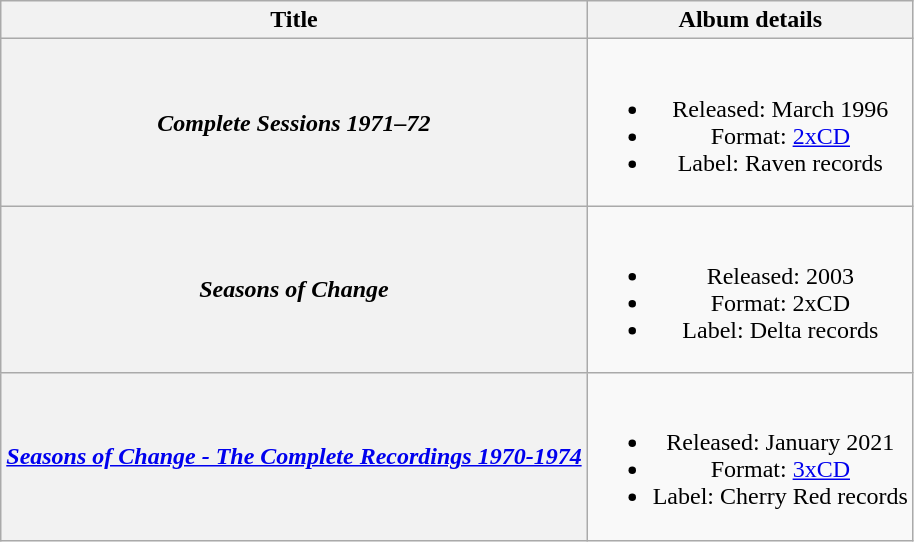<table class="wikitable plainrowheaders" style="text-align:center;" border="1">
<tr>
<th>Title</th>
<th>Album details</th>
</tr>
<tr>
<th scope="row"><em>Complete Sessions 1971–72</em></th>
<td><br><ul><li>Released: March 1996</li><li>Format: <a href='#'>2xCD</a></li><li>Label: Raven records</li></ul></td>
</tr>
<tr>
<th scope="row"><em>Seasons of Change</em></th>
<td><br><ul><li>Released: 2003</li><li>Format: 2xCD</li><li>Label: Delta records</li></ul></td>
</tr>
<tr>
<th scope="row"><em><a href='#'>Seasons of Change - The Complete Recordings 1970-1974</a></em></th>
<td><br><ul><li>Released: January 2021</li><li>Format: <a href='#'>3xCD</a></li><li>Label: Cherry Red records</li></ul></td>
</tr>
</table>
